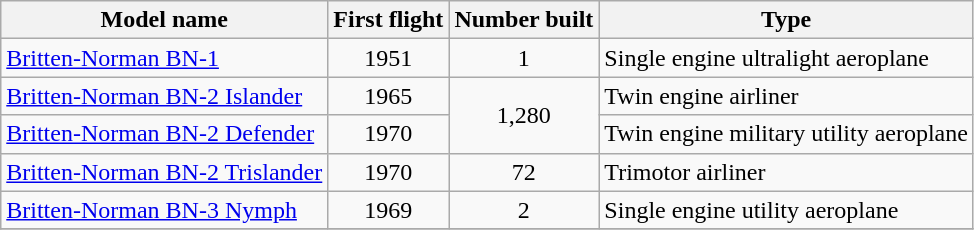<table class="wikitable sortable">
<tr>
<th>Model name</th>
<th>First flight</th>
<th>Number built</th>
<th>Type</th>
</tr>
<tr>
<td align=left><a href='#'>Britten-Norman BN-1</a></td>
<td align=center>1951</td>
<td align=center>1</td>
<td align=left>Single engine ultralight aeroplane</td>
</tr>
<tr>
<td align=left><a href='#'>Britten-Norman BN-2 Islander</a></td>
<td align=center>1965</td>
<td rowspan="2" align="center">1,280</td>
<td align=left>Twin engine airliner</td>
</tr>
<tr>
<td align=left><a href='#'>Britten-Norman BN-2 Defender</a></td>
<td align=center>1970</td>
<td align=left>Twin engine military utility aeroplane</td>
</tr>
<tr>
<td align=left><a href='#'>Britten-Norman BN-2 Trislander</a></td>
<td align=center>1970</td>
<td align=center>72</td>
<td align=left>Trimotor airliner</td>
</tr>
<tr>
<td align=left><a href='#'>Britten-Norman BN-3 Nymph</a></td>
<td align=center>1969</td>
<td align=center>2</td>
<td align=left>Single engine utility aeroplane</td>
</tr>
<tr>
</tr>
</table>
